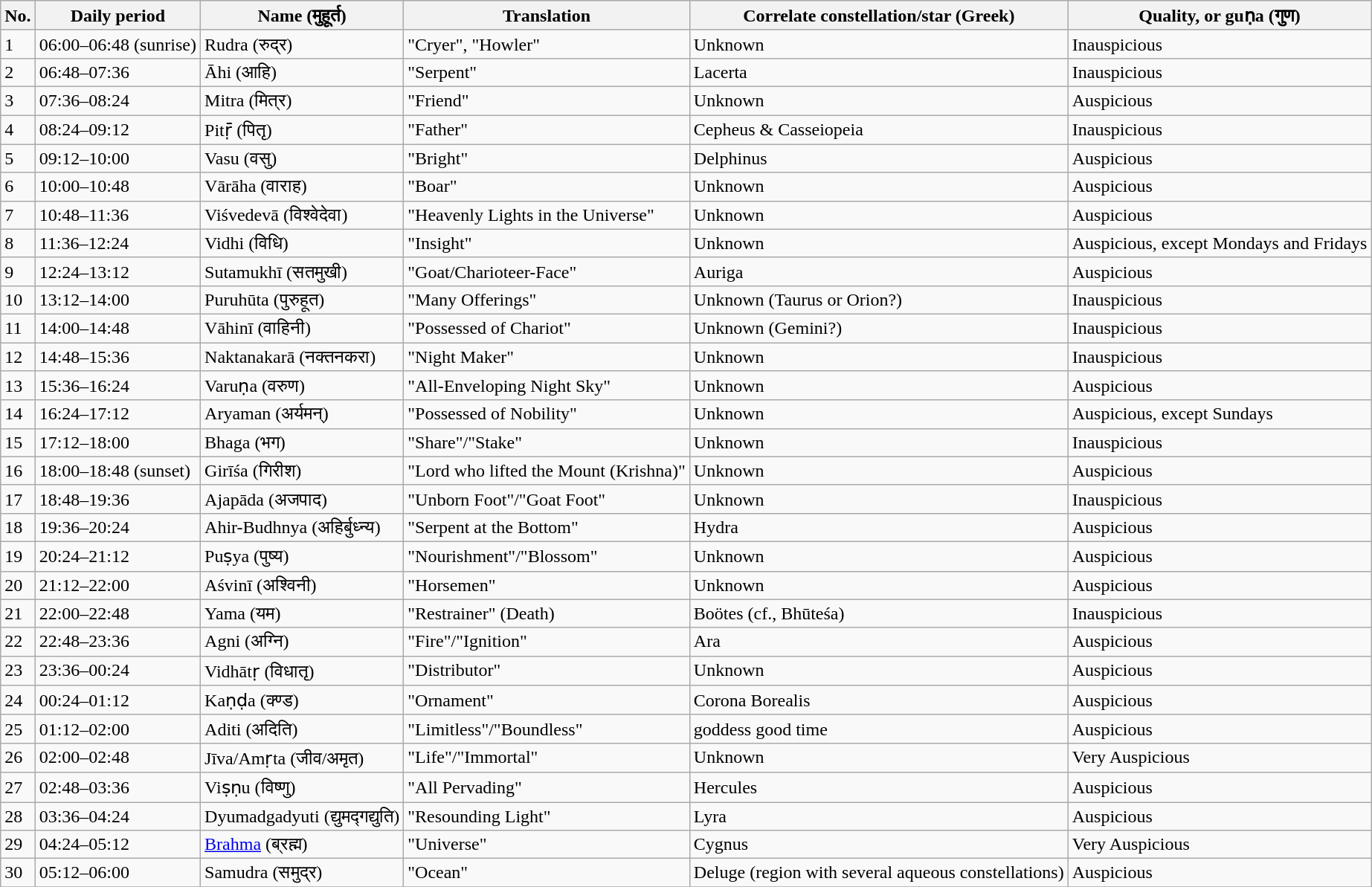<table class="wikitable">
<tr>
<th>No.</th>
<th>Daily period</th>
<th>Name (मुहूर्त)</th>
<th>Translation</th>
<th>Correlate constellation/star (Greek)</th>
<th>Quality, or guṇa (गुण)</th>
</tr>
<tr>
<td>1</td>
<td>06:00–06:48 (sunrise)</td>
<td>Rudra (रुद्र)</td>
<td>"Cryer", "Howler"</td>
<td>Unknown</td>
<td>Inauspicious</td>
</tr>
<tr>
<td>2</td>
<td>06:48–07:36</td>
<td>Āhi (आहि)</td>
<td>"Serpent"</td>
<td>Lacerta</td>
<td>Inauspicious</td>
</tr>
<tr>
<td>3</td>
<td>07:36–08:24</td>
<td>Mitra (मित्र)</td>
<td>"Friend"</td>
<td>Unknown</td>
<td>Auspicious</td>
</tr>
<tr>
<td>4</td>
<td>08:24–09:12</td>
<td>Pitṝ (पितृ)</td>
<td>"Father"</td>
<td>Cepheus & Casseiopeia</td>
<td>Inauspicious</td>
</tr>
<tr>
<td>5</td>
<td>09:12–10:00</td>
<td>Vasu (वसु)</td>
<td>"Bright"</td>
<td>Delphinus</td>
<td>Auspicious</td>
</tr>
<tr>
<td>6</td>
<td>10:00–10:48</td>
<td>Vārāha (वाराह)</td>
<td>"Boar"</td>
<td>Unknown</td>
<td>Auspicious</td>
</tr>
<tr>
<td>7</td>
<td>10:48–11:36</td>
<td>Viśvedevā (विश्वेदेवा)</td>
<td>"Heavenly Lights in the Universe"</td>
<td>Unknown</td>
<td>Auspicious</td>
</tr>
<tr>
<td>8</td>
<td>11:36–12:24</td>
<td>Vidhi (विधि)</td>
<td>"Insight"</td>
<td>Unknown</td>
<td>Auspicious, except Mondays and Fridays</td>
</tr>
<tr>
<td>9</td>
<td>12:24–13:12</td>
<td>Sutamukhī (सतमुखी)</td>
<td>"Goat/Charioteer-Face"</td>
<td>Auriga</td>
<td>Auspicious</td>
</tr>
<tr>
<td>10</td>
<td>13:12–14:00</td>
<td>Puruhūta (पुरुहूत)</td>
<td>"Many Offerings"</td>
<td>Unknown (Taurus or Orion?)</td>
<td>Inauspicious</td>
</tr>
<tr>
<td>11</td>
<td>14:00–14:48</td>
<td>Vāhinī (वाहिनी)</td>
<td>"Possessed of Chariot"</td>
<td>Unknown (Gemini?)</td>
<td>Inauspicious</td>
</tr>
<tr>
<td>12</td>
<td>14:48–15:36</td>
<td>Naktanakarā (नक्तनकरा)</td>
<td>"Night Maker"</td>
<td>Unknown</td>
<td>Inauspicious</td>
</tr>
<tr>
<td>13</td>
<td>15:36–16:24</td>
<td>Varuṇa (वरुण)</td>
<td>"All-Enveloping Night Sky"</td>
<td>Unknown</td>
<td>Auspicious</td>
</tr>
<tr>
<td>14</td>
<td>16:24–17:12</td>
<td>Aryaman (अर्यमन्)</td>
<td>"Possessed of Nobility"</td>
<td>Unknown</td>
<td>Auspicious, except Sundays</td>
</tr>
<tr>
<td>15</td>
<td>17:12–18:00</td>
<td>Bhaga (भग)</td>
<td>"Share"/"Stake"</td>
<td>Unknown</td>
<td>Inauspicious</td>
</tr>
<tr>
<td>16</td>
<td>18:00–18:48 (sunset)</td>
<td>Girīśa (गिरीश)</td>
<td>"Lord who lifted the Mount (Krishna)"</td>
<td>Unknown</td>
<td>Auspicious</td>
</tr>
<tr>
<td>17</td>
<td>18:48–19:36</td>
<td>Ajapāda (अजपाद)</td>
<td>"Unborn Foot"/"Goat Foot"</td>
<td>Unknown</td>
<td>Inauspicious</td>
</tr>
<tr>
<td>18</td>
<td>19:36–20:24</td>
<td>Ahir-Budhnya (अहिर्बुध्न्य)</td>
<td>"Serpent at the Bottom"</td>
<td>Hydra</td>
<td>Auspicious</td>
</tr>
<tr>
<td>19</td>
<td>20:24–21:12</td>
<td>Puṣya (पुष्य)</td>
<td>"Nourishment"/"Blossom"</td>
<td>Unknown</td>
<td>Auspicious</td>
</tr>
<tr>
<td>20</td>
<td>21:12–22:00</td>
<td>Aśvinī (अश्विनी)</td>
<td>"Horsemen"</td>
<td>Unknown</td>
<td>Auspicious</td>
</tr>
<tr>
<td>21</td>
<td>22:00–22:48</td>
<td>Yama (यम)</td>
<td>"Restrainer" (Death)</td>
<td>Boötes (cf., Bhūteśa)</td>
<td>Inauspicious</td>
</tr>
<tr>
<td>22</td>
<td>22:48–23:36</td>
<td>Agni (अग्नि)</td>
<td>"Fire"/"Ignition"</td>
<td>Ara</td>
<td>Auspicious</td>
</tr>
<tr>
<td>23</td>
<td>23:36–00:24</td>
<td>Vidhātṛ (विधातृ)</td>
<td>"Distributor"</td>
<td>Unknown</td>
<td>Auspicious</td>
</tr>
<tr>
<td>24</td>
<td>00:24–01:12</td>
<td>Kaṇḍa (क्ण्ड)</td>
<td>"Ornament"</td>
<td>Corona Borealis</td>
<td>Auspicious</td>
</tr>
<tr>
<td>25</td>
<td>01:12–02:00</td>
<td>Aditi (अदिति)</td>
<td>"Limitless"/"Boundless"</td>
<td>goddess good time</td>
<td>Auspicious</td>
</tr>
<tr>
<td>26</td>
<td>02:00–02:48</td>
<td>Jīva/Amṛta (जीव/अमृत)</td>
<td>"Life"/"Immortal"</td>
<td>Unknown</td>
<td>Very Auspicious</td>
</tr>
<tr>
<td>27</td>
<td>02:48–03:36</td>
<td>Viṣṇu (विष्णु)</td>
<td>"All Pervading"</td>
<td>Hercules</td>
<td>Auspicious</td>
</tr>
<tr>
<td>28</td>
<td>03:36–04:24</td>
<td>Dyumadgadyuti (द्युमद्गद्युति)</td>
<td>"Resounding Light"</td>
<td>Lyra</td>
<td>Auspicious</td>
</tr>
<tr>
<td>29</td>
<td>04:24–05:12</td>
<td><a href='#'>Brahma</a> (ब्रह्म)</td>
<td>"Universe"</td>
<td>Cygnus</td>
<td>Very Auspicious</td>
</tr>
<tr>
<td>30</td>
<td>05:12–06:00</td>
<td>Samudra (समुद्र)</td>
<td>"Ocean"</td>
<td>Deluge (region with several aqueous constellations)</td>
<td>Auspicious</td>
</tr>
<tr>
</tr>
</table>
